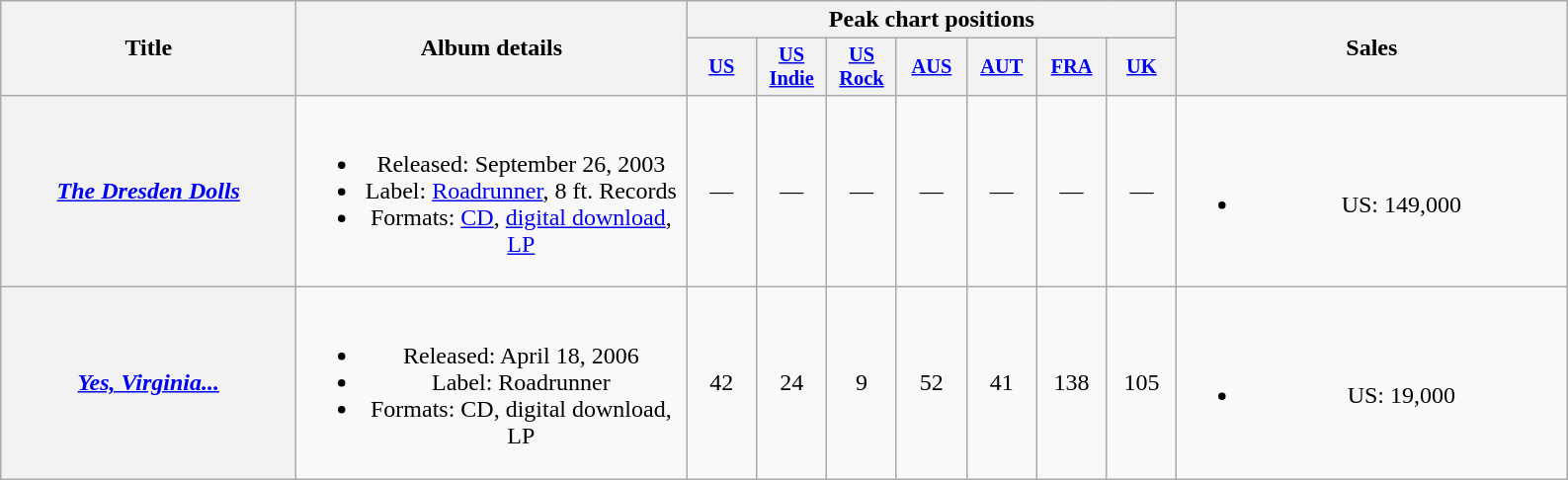<table class="wikitable plainrowheaders" style="text-align:center;" border="1">
<tr>
<th scope="col" rowspan="2" style="width:12em;">Title</th>
<th scope="col" rowspan="2" style="width:16em;">Album details</th>
<th scope="col" colspan="7">Peak chart positions</th>
<th scope="col" rowspan="2" style="width:16em;">Sales</th>
</tr>
<tr>
<th scope="col" style="width:3em;font-size:85%;"><a href='#'>US</a></th>
<th scope="col" style="width:3em;font-size:85%;"><a href='#'>US Indie</a></th>
<th scope="col" style="width:3em;font-size:85%;"><a href='#'>US Rock</a></th>
<th scope="col" style="width:3em;font-size:85%;"><a href='#'>AUS</a><br></th>
<th scope="col" style="width:3em;font-size:85%;"><a href='#'>AUT</a><br></th>
<th scope="col" style="width:3em;font-size:85%;"><a href='#'>FRA</a><br></th>
<th scope="col" style="width:3em;font-size:85%;"><a href='#'>UK</a></th>
</tr>
<tr>
<th scope="row"><em><a href='#'>The Dresden Dolls</a></em></th>
<td><br><ul><li>Released: September 26, 2003</li><li>Label: <a href='#'>Roadrunner</a>, 8 ft. Records</li><li>Formats: <a href='#'>CD</a>, <a href='#'>digital download</a>, <a href='#'>LP</a></li></ul></td>
<td>—</td>
<td>—</td>
<td>—</td>
<td>—</td>
<td>—</td>
<td>—</td>
<td>—</td>
<td><br><ul><li>US: 149,000</li></ul></td>
</tr>
<tr>
<th scope="row"><em><a href='#'>Yes, Virginia...</a></em></th>
<td><br><ul><li>Released: April 18, 2006</li><li>Label: Roadrunner</li><li>Formats: CD, digital download, LP</li></ul></td>
<td>42</td>
<td>24</td>
<td>9</td>
<td>52</td>
<td>41</td>
<td>138</td>
<td>105</td>
<td><br><ul><li>US: 19,000</li></ul></td>
</tr>
</table>
